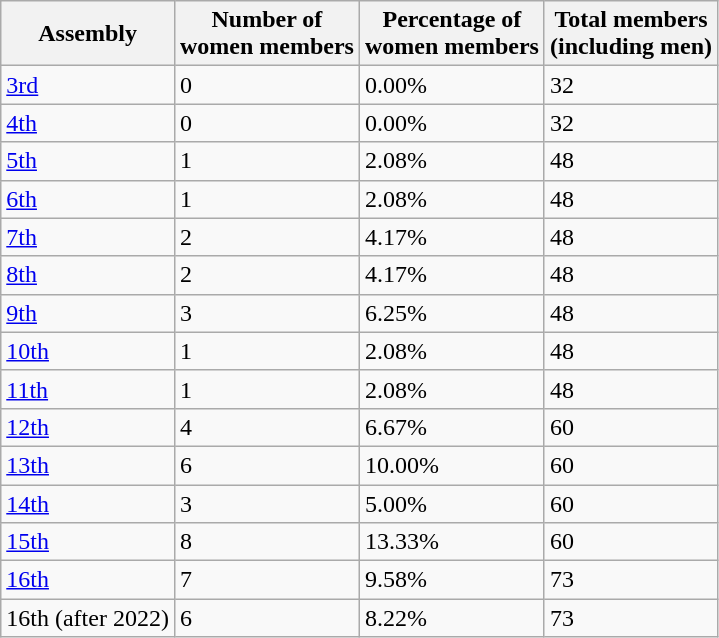<table class=wikitable sortable>
<tr>
<th>Assembly</th>
<th>Number of<br>women members</th>
<th>Percentage of<br>women members</th>
<th>Total members<br>(including men)</th>
</tr>
<tr>
<td><a href='#'>3rd</a></td>
<td>0</td>
<td>0.00%</td>
<td>32</td>
</tr>
<tr>
<td><a href='#'>4th</a></td>
<td>0</td>
<td>0.00%</td>
<td>32</td>
</tr>
<tr>
<td><a href='#'>5th</a></td>
<td>1</td>
<td>2.08%</td>
<td>48</td>
</tr>
<tr>
<td><a href='#'>6th</a></td>
<td>1</td>
<td>2.08%</td>
<td>48</td>
</tr>
<tr>
<td><a href='#'>7th</a></td>
<td>2</td>
<td>4.17%</td>
<td>48</td>
</tr>
<tr>
<td><a href='#'>8th</a></td>
<td>2</td>
<td>4.17%</td>
<td>48</td>
</tr>
<tr>
<td><a href='#'>9th</a></td>
<td>3</td>
<td>6.25%</td>
<td>48</td>
</tr>
<tr>
<td><a href='#'>10th</a></td>
<td>1</td>
<td>2.08%</td>
<td>48</td>
</tr>
<tr>
<td><a href='#'>11th</a></td>
<td>1</td>
<td>2.08%</td>
<td>48</td>
</tr>
<tr>
<td><a href='#'>12th</a></td>
<td>4</td>
<td>6.67%</td>
<td>60</td>
</tr>
<tr>
<td><a href='#'>13th</a></td>
<td>6</td>
<td>10.00%</td>
<td>60</td>
</tr>
<tr>
<td><a href='#'>14th</a></td>
<td>3</td>
<td>5.00%</td>
<td>60</td>
</tr>
<tr>
<td><a href='#'>15th</a></td>
<td>8</td>
<td>13.33%</td>
<td>60</td>
</tr>
<tr>
<td><a href='#'>16th</a></td>
<td>7</td>
<td>9.58%</td>
<td>73</td>
</tr>
<tr>
<td>16th (after 2022)</td>
<td>6</td>
<td>8.22%</td>
<td>73</td>
</tr>
</table>
